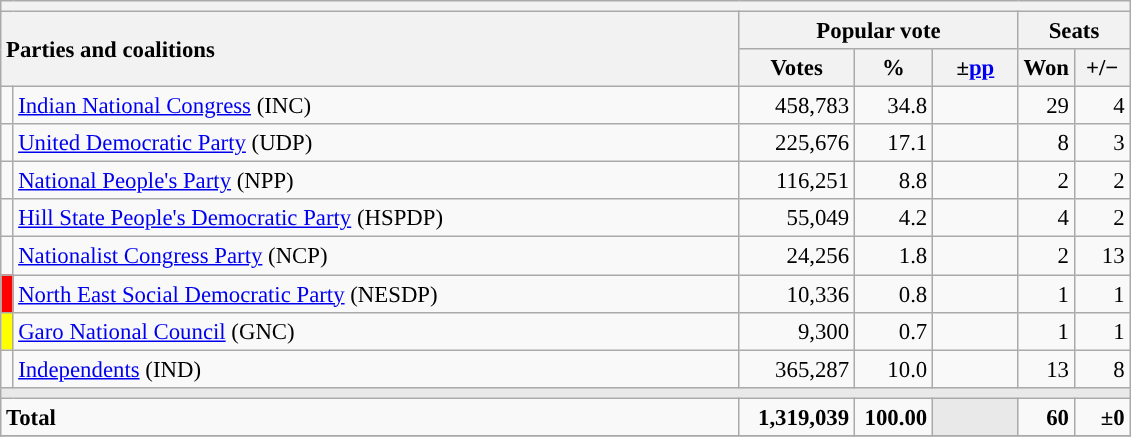<table class="wikitable" style="text-align:right; font-size:95%;">
<tr>
<th colspan=10></th>
</tr>
<tr>
<th style="text-align:left;" rowspan="2" colspan="2" width="485">Parties and coalitions</th>
<th colspan="3">Popular vote</th>
<th colspan="2">Seats</th>
</tr>
<tr>
<th width="70">Votes</th>
<th width="45">%</th>
<th width="50">±<a href='#'>pp</a></th>
<th width="30">Won</th>
<th width="30">+/−</th>
</tr>
<tr>
<td width="1" style="color:inherit;background:"></td>
<td align="left"><a href='#'>Indian National Congress</a> (INC)</td>
<td>458,783</td>
<td>34.8</td>
<td></td>
<td>29</td>
<td>4</td>
</tr>
<tr>
<td style="color:inherit;background:"></td>
<td align="left"><a href='#'>United Democratic Party</a> (UDP)</td>
<td>225,676</td>
<td>17.1</td>
<td></td>
<td>8</td>
<td>3</td>
</tr>
<tr>
<td style="color:inherit;background:"></td>
<td align="left"><a href='#'>National People's Party</a> (NPP)</td>
<td>116,251</td>
<td>8.8</td>
<td></td>
<td>2</td>
<td>2</td>
</tr>
<tr>
<td style="color:inherit;background:"></td>
<td align="left"><a href='#'>Hill State People's Democratic Party</a> (HSPDP)</td>
<td>55,049</td>
<td>4.2</td>
<td></td>
<td>4</td>
<td>2</td>
</tr>
<tr>
<td style="color:inherit;background:"></td>
<td align="left"><a href='#'>Nationalist Congress Party</a> (NCP)</td>
<td>24,256</td>
<td>1.8</td>
<td></td>
<td>2</td>
<td>13</td>
</tr>
<tr>
<td bgcolor="red"></td>
<td align="left"><a href='#'>North East Social Democratic Party</a> (NESDP)</td>
<td>10,336</td>
<td>0.8</td>
<td></td>
<td>1</td>
<td>1</td>
</tr>
<tr>
<td bgcolor="yellow"></td>
<td align="left"><a href='#'>Garo National Council</a> (GNC)</td>
<td>9,300</td>
<td>0.7</td>
<td></td>
<td>1</td>
<td>1</td>
</tr>
<tr>
<td style="color:inherit;background:"></td>
<td align="left"><a href='#'>Independents</a> (IND)</td>
<td>365,287</td>
<td>10.0</td>
<td></td>
<td>13</td>
<td>8</td>
</tr>
<tr>
<td colspan="7" bgcolor="#E9E9E9"></td>
</tr>
<tr style="font-weight:bold;">
<td align="left" colspan="2">Total</td>
<td>1,319,039</td>
<td>100.00</td>
<td bgcolor="#E9E9E9"></td>
<td>60</td>
<td>±0</td>
</tr>
<tr>
</tr>
</table>
